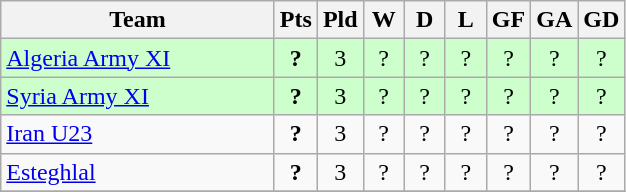<table class="wikitable" style="text-align:center;">
<tr>
<th width=175>Team</th>
<th width=20 abbr="Points">Pts</th>
<th width=20 abbr="Played">Pld</th>
<th width=20 abbr="Won">W</th>
<th width=20 abbr="Drawn">D</th>
<th width=20 abbr="Lost">L</th>
<th width=20 abbr="Goals for">GF</th>
<th width=20 abbr="Goals against">GA</th>
<th width=20 abbr="Goal difference">GD</th>
</tr>
<tr bgcolor=#CCFFCC>
<td style="text-align:left;"> <a href='#'>Algeria Army XI</a></td>
<td><strong>?</strong></td>
<td>3</td>
<td>?</td>
<td>?</td>
<td>?</td>
<td>?</td>
<td>?</td>
<td>?</td>
</tr>
<tr bgcolor=#CCFFCC>
<td style="text-align:left;"> <a href='#'>Syria Army XI</a></td>
<td><strong>?</strong></td>
<td>3</td>
<td>?</td>
<td>?</td>
<td>?</td>
<td>?</td>
<td>?</td>
<td>?</td>
</tr>
<tr>
<td style="text-align:left;"> <a href='#'>Iran U23</a></td>
<td><strong>?</strong></td>
<td>3</td>
<td>?</td>
<td>?</td>
<td>?</td>
<td>?</td>
<td>?</td>
<td>?</td>
</tr>
<tr>
<td style="text-align:left;"> <a href='#'>Esteghlal</a></td>
<td><strong>?</strong></td>
<td>3</td>
<td>?</td>
<td>?</td>
<td>?</td>
<td>?</td>
<td>?</td>
<td>?</td>
</tr>
<tr>
</tr>
</table>
